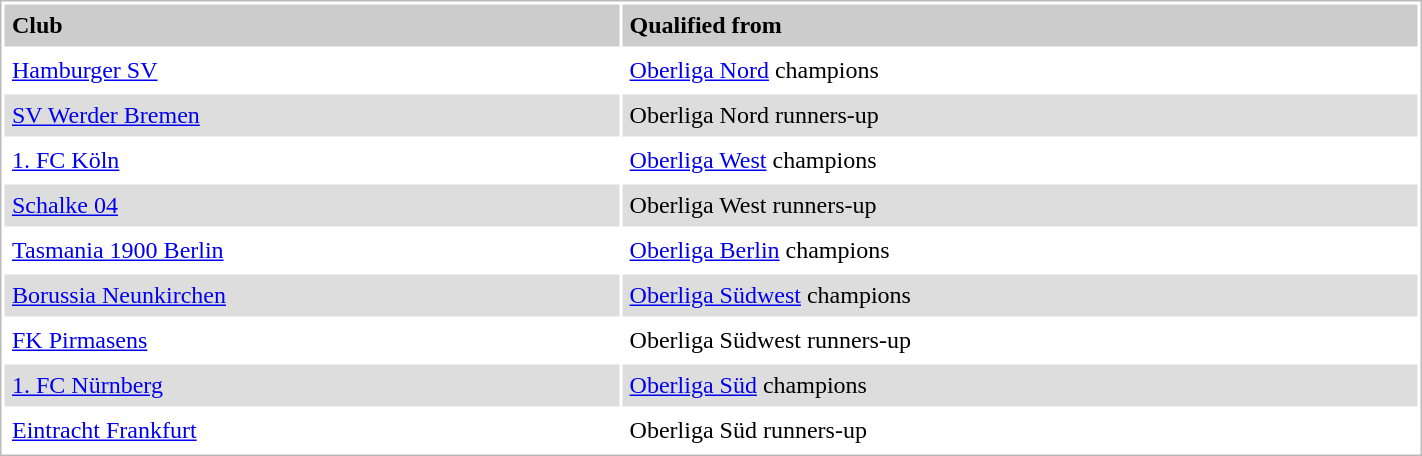<table style="border:1px solid #bbb;background:#fff;" cellpadding="5" cellspacing="2" width="75%">
<tr style="background:#ccc;font-weight:bold">
<td>Club</td>
<td>Qualified from</td>
</tr>
<tr>
<td><a href='#'>Hamburger SV</a></td>
<td><a href='#'>Oberliga Nord</a> champions</td>
</tr>
<tr style="background:#ddd">
<td><a href='#'>SV Werder Bremen</a></td>
<td>Oberliga Nord runners-up</td>
</tr>
<tr>
<td><a href='#'>1. FC Köln</a></td>
<td><a href='#'>Oberliga West</a> champions</td>
</tr>
<tr style="background:#ddd">
<td><a href='#'>Schalke 04</a></td>
<td>Oberliga West runners-up</td>
</tr>
<tr>
<td><a href='#'>Tasmania 1900 Berlin</a></td>
<td><a href='#'>Oberliga Berlin</a> champions</td>
</tr>
<tr style="background:#ddd">
<td><a href='#'>Borussia Neunkirchen</a></td>
<td><a href='#'>Oberliga Südwest</a> champions</td>
</tr>
<tr>
<td><a href='#'>FK Pirmasens</a></td>
<td>Oberliga Südwest runners-up</td>
</tr>
<tr style="background:#ddd">
<td><a href='#'>1. FC Nürnberg</a></td>
<td><a href='#'>Oberliga Süd</a> champions</td>
</tr>
<tr>
<td><a href='#'>Eintracht Frankfurt</a></td>
<td>Oberliga Süd runners-up</td>
</tr>
</table>
